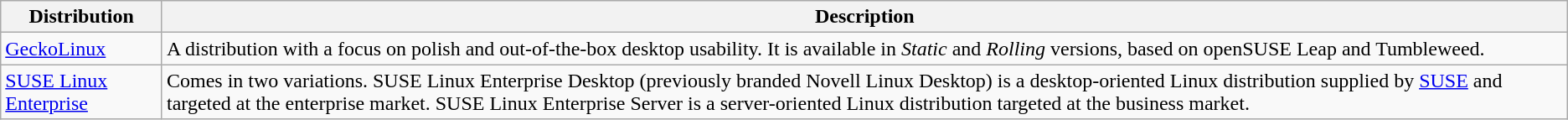<table class="wikitable">
<tr>
<th>Distribution</th>
<th>Description</th>
</tr>
<tr>
<td><a href='#'>GeckoLinux</a></td>
<td>A distribution with a focus on polish and out-of-the-box desktop usability. It is available in <em>Static</em> and <em>Rolling</em> versions, based on openSUSE Leap and Tumbleweed.</td>
</tr>
<tr>
<td><a href='#'>SUSE Linux Enterprise</a></td>
<td>Comes in two variations. SUSE Linux Enterprise Desktop (previously branded Novell Linux Desktop) is a desktop-oriented Linux distribution supplied by <a href='#'>SUSE</a> and targeted at the enterprise market. SUSE Linux Enterprise Server is a server-oriented Linux distribution targeted at the business market.</td>
</tr>
</table>
